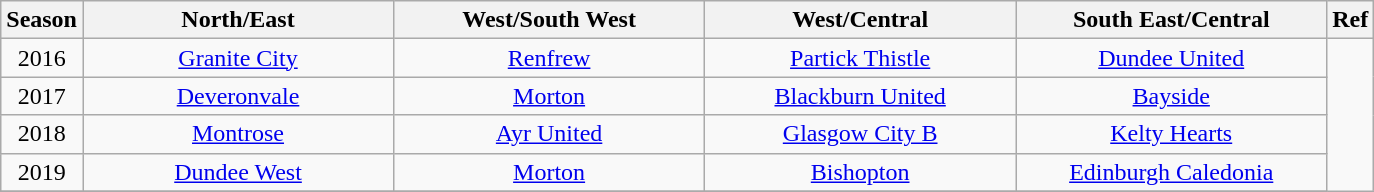<table class="wikitable" style="text-align: center;">
<tr>
<th>Season</th>
<th scope="col" style="width: 200px;">North/East</th>
<th scope="col" style="width: 200px;">West/South West</th>
<th scope="col" style="width: 200px;">West/Central</th>
<th scope="col" style="width: 200px;">South East/Central</th>
<th>Ref</th>
</tr>
<tr>
<td>2016</td>
<td><a href='#'>Granite City</a></td>
<td><a href='#'>Renfrew</a></td>
<td><a href='#'>Partick Thistle</a></td>
<td><a href='#'>Dundee United</a></td>
</tr>
<tr>
<td>2017</td>
<td><a href='#'>Deveronvale</a></td>
<td><a href='#'>Morton</a></td>
<td><a href='#'>Blackburn United</a></td>
<td><a href='#'>Bayside</a></td>
</tr>
<tr>
<td>2018</td>
<td><a href='#'>Montrose</a></td>
<td><a href='#'>Ayr United</a></td>
<td><a href='#'>Glasgow City B</a></td>
<td><a href='#'>Kelty Hearts</a></td>
</tr>
<tr>
<td>2019</td>
<td><a href='#'>Dundee West</a></td>
<td><a href='#'>Morton</a></td>
<td><a href='#'>Bishopton</a></td>
<td><a href='#'>Edinburgh Caledonia</a></td>
</tr>
<tr>
</tr>
</table>
